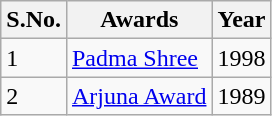<table class="wikitable">
<tr>
<th>S.No.</th>
<th>Awards</th>
<th>Year</th>
</tr>
<tr>
<td>1</td>
<td><a href='#'>Padma Shree</a></td>
<td>1998</td>
</tr>
<tr>
<td>2</td>
<td><a href='#'>Arjuna Award</a></td>
<td>1989</td>
</tr>
</table>
